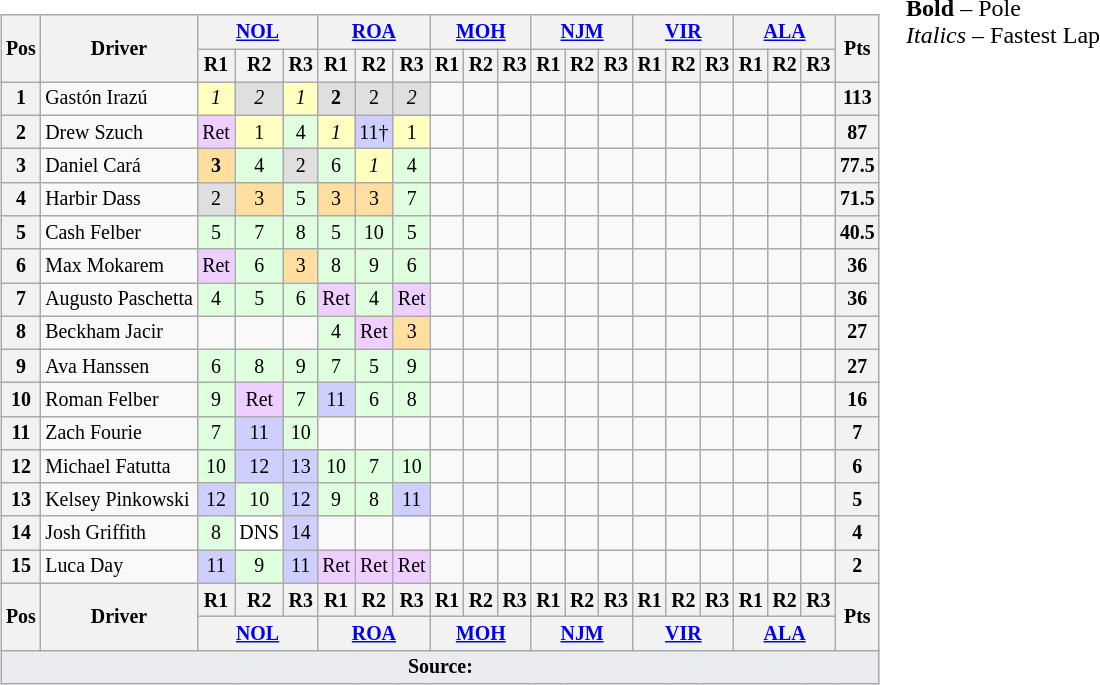<table>
<tr>
<td><br><table class="wikitable" style="font-size:83%; text-align:center">
<tr>
<th rowspan=2>Pos</th>
<th rowspan=2>Driver</th>
<th colspan=3><a href='#'>NOL</a></th>
<th colspan=3><a href='#'>ROA</a></th>
<th colspan=3><a href='#'>MOH</a></th>
<th colspan=3><a href='#'>NJM</a></th>
<th colspan=3><a href='#'>VIR</a></th>
<th colspan=3><a href='#'>ALA</a></th>
<th rowspan=2>Pts</th>
</tr>
<tr>
<th>R1</th>
<th>R2</th>
<th>R3</th>
<th>R1</th>
<th>R2</th>
<th>R3</th>
<th>R1</th>
<th>R2</th>
<th>R3</th>
<th>R1</th>
<th>R2</th>
<th>R3</th>
<th>R1</th>
<th>R2</th>
<th>R3</th>
<th>R1</th>
<th>R2</th>
<th>R3</th>
</tr>
<tr>
<th>1</th>
<td style="text-align:left" nowrap> Gastón Irazú</td>
<td style="background:#ffffbf"><em>1</em></td>
<td style="background:#dfdfdf"><em>2</em></td>
<td style="background:#ffffbf"><em>1</em></td>
<td style="background:#dfdfdf"><strong>2</strong></td>
<td style="background:#dfdfdf">2</td>
<td style="background:#dfdfdf"><em>2</em></td>
<td></td>
<td></td>
<td></td>
<td></td>
<td></td>
<td></td>
<td></td>
<td></td>
<td></td>
<td></td>
<td></td>
<td></td>
<th>113</th>
</tr>
<tr>
<th>2</th>
<td style="text-align:left" nowrap=""> Drew Szuch</td>
<td style="background:#EFCFFF">Ret</td>
<td style="background:#ffffbf">1</td>
<td style="background:#dfffdf">4</td>
<td style="background:#ffffbf"><em>1</em></td>
<td style="background:#cfcfff">11†</td>
<td style="background:#ffffbf">1</td>
<td></td>
<td></td>
<td></td>
<td></td>
<td></td>
<td></td>
<td></td>
<td></td>
<td></td>
<td></td>
<td></td>
<td></td>
<th>87</th>
</tr>
<tr>
<th>3</th>
<td style="text-align:left" nowrap=""> Daniel Cará</td>
<td style="background:#ffdf9f"><strong>3</strong></td>
<td style="background:#dfffdf">4</td>
<td style="background:#dfdfdf">2</td>
<td style="background:#dfffdf">6</td>
<td style="background:#ffffbf"><em>1</em></td>
<td style="background:#dfffdf">4</td>
<td></td>
<td></td>
<td></td>
<td></td>
<td></td>
<td></td>
<td></td>
<td></td>
<td></td>
<td></td>
<td></td>
<td></td>
<th>77.5</th>
</tr>
<tr>
<th>4</th>
<td style="text-align:left" nowrap=""> Harbir Dass</td>
<td style="background:#dfdfdf">2</td>
<td style="background:#ffdf9f">3</td>
<td style="background:#dfffdf">5</td>
<td style="background:#ffdf9f">3</td>
<td style="background:#ffdf9f">3</td>
<td style="background:#dfffdf">7</td>
<td></td>
<td></td>
<td></td>
<td></td>
<td></td>
<td></td>
<td></td>
<td></td>
<td></td>
<td></td>
<td></td>
<td></td>
<th>71.5</th>
</tr>
<tr>
<th>5</th>
<td style="text-align:left" nowrap=""> Cash Felber</td>
<td style="background:#dfffdf">5</td>
<td style="background:#dfffdf">7</td>
<td style="background:#dfffdf">8</td>
<td style="background:#dfffdf">5</td>
<td style="background:#dfffdf">10</td>
<td style="background:#dfffdf">5</td>
<td></td>
<td></td>
<td></td>
<td></td>
<td></td>
<td></td>
<td></td>
<td></td>
<td></td>
<td></td>
<td></td>
<td></td>
<th>40.5</th>
</tr>
<tr>
<th>6</th>
<td style="text-align:left" nowrap=""> Max Mokarem</td>
<td style="background:#EFCFFF">Ret</td>
<td style="background:#dfffdf">6</td>
<td style="background:#ffdf9f">3</td>
<td style="background:#dfffdf">8</td>
<td style="background:#dfffdf">9</td>
<td style="background:#dfffdf">6</td>
<td></td>
<td></td>
<td></td>
<td></td>
<td></td>
<td></td>
<td></td>
<td></td>
<td></td>
<td></td>
<td></td>
<td></td>
<th>36</th>
</tr>
<tr>
<th>7</th>
<td style="text-align:left" nowrap=""> Augusto Paschetta</td>
<td style="background:#dfffdf">4</td>
<td style="background:#dfffdf">5</td>
<td style="background:#dfffdf">6</td>
<td style="background:#EFCFFF">Ret</td>
<td style="background:#dfffdf">4</td>
<td style="background:#EFCFFF">Ret</td>
<td></td>
<td></td>
<td></td>
<td></td>
<td></td>
<td></td>
<td></td>
<td></td>
<td></td>
<td></td>
<td></td>
<td></td>
<th>36</th>
</tr>
<tr>
<th>8</th>
<td style="text-align:left" nowrap=""> Beckham Jacir</td>
<td></td>
<td></td>
<td></td>
<td style="background:#dfffdf">4</td>
<td style="background:#EFCFFF">Ret</td>
<td style="background:#ffdf9f">3</td>
<td></td>
<td></td>
<td></td>
<td></td>
<td></td>
<td></td>
<td></td>
<td></td>
<td></td>
<td></td>
<td></td>
<td></td>
<th>27</th>
</tr>
<tr>
<th>9</th>
<td style="text-align:left" nowrap=""> Ava Hanssen</td>
<td style="background:#dfffdf">6</td>
<td style="background:#dfffdf">8</td>
<td style="background:#dfffdf">9</td>
<td style="background:#dfffdf">7</td>
<td style="background:#dfffdf">5</td>
<td style="background:#dfffdf">9</td>
<td></td>
<td></td>
<td></td>
<td></td>
<td></td>
<td></td>
<td></td>
<td></td>
<td></td>
<td></td>
<td></td>
<td></td>
<th>27</th>
</tr>
<tr>
<th>10</th>
<td style="text-align:left" nowrap> Roman Felber</td>
<td style="background:#dfffdf">9</td>
<td style="background:#EFCFFF">Ret</td>
<td style="background:#dfffdf">7</td>
<td style="background:#cfcfff">11</td>
<td style="background:#dfffdf">6</td>
<td style="background:#dfffdf">8</td>
<td></td>
<td></td>
<td></td>
<td></td>
<td></td>
<td></td>
<td></td>
<td></td>
<td></td>
<td></td>
<td></td>
<td></td>
<th>16</th>
</tr>
<tr>
<th>11</th>
<td style="text-align:left" nowrap> Zach Fourie</td>
<td style="background:#dfffdf">7</td>
<td style="background:#cfcfff">11</td>
<td style="background:#dfffdf">10</td>
<td></td>
<td></td>
<td></td>
<td></td>
<td></td>
<td></td>
<td></td>
<td></td>
<td></td>
<td></td>
<td></td>
<td></td>
<td></td>
<td></td>
<td></td>
<th>7</th>
</tr>
<tr>
<th>12</th>
<td style="text-align:left" nowrap=""> Michael Fatutta</td>
<td style="background:#dfffdf">10</td>
<td style="background:#cfcfff">12</td>
<td style="background:#cfcfff">13</td>
<td style="background:#dfffdf">10</td>
<td style="background:#dfffdf">7</td>
<td style="background:#dfffdf">10</td>
<td></td>
<td></td>
<td></td>
<td></td>
<td></td>
<td></td>
<td></td>
<td></td>
<td></td>
<td></td>
<td></td>
<td></td>
<th>6</th>
</tr>
<tr>
<th>13</th>
<td style="text-align:left" nowrap=""> Kelsey Pinkowski</td>
<td style="background:#cfcfff">12</td>
<td style="background:#dfffdf">10</td>
<td style="background:#cfcfff">12</td>
<td style="background:#dfffdf">9</td>
<td style="background:#dfffdf">8</td>
<td style="background:#cfcfff">11</td>
<td></td>
<td></td>
<td></td>
<td></td>
<td></td>
<td></td>
<td></td>
<td></td>
<td></td>
<td></td>
<td></td>
<td></td>
<th>5</th>
</tr>
<tr>
<th>14</th>
<td style="text-align:left" nowrap=""> Josh Griffith</td>
<td style="background:#dfffdf">8</td>
<td style="background:#ffffff">DNS</td>
<td style="background:#cfcfff">14</td>
<td></td>
<td></td>
<td></td>
<td></td>
<td></td>
<td></td>
<td></td>
<td></td>
<td></td>
<td></td>
<td></td>
<td></td>
<td></td>
<td></td>
<td></td>
<th>4</th>
</tr>
<tr>
<th>15</th>
<td style="text-align:left" nowrap=""> Luca Day</td>
<td style="background:#cfcfff">11</td>
<td style="background:#dfffdf">9</td>
<td style="background:#cfcfff">11</td>
<td style="background:#EFCFFF">Ret</td>
<td style="background:#EFCFFF">Ret</td>
<td style="background:#EFCFFF">Ret</td>
<td></td>
<td></td>
<td></td>
<td></td>
<td></td>
<td></td>
<td></td>
<td></td>
<td></td>
<td></td>
<td></td>
<td></td>
<th>2</th>
</tr>
<tr>
<th rowspan=2>Pos</th>
<th rowspan=2>Driver</th>
<th>R1</th>
<th>R2</th>
<th>R3</th>
<th>R1</th>
<th>R2</th>
<th>R3</th>
<th>R1</th>
<th>R2</th>
<th>R3</th>
<th>R1</th>
<th>R2</th>
<th>R3</th>
<th>R1</th>
<th>R2</th>
<th>R3</th>
<th>R1</th>
<th>R2</th>
<th>R3</th>
<th rowspan=2>Pts</th>
</tr>
<tr>
<th colspan=3><a href='#'>NOL</a></th>
<th colspan=3><a href='#'>ROA</a></th>
<th colspan=3><a href='#'>MOH</a></th>
<th colspan=3><a href='#'>NJM</a></th>
<th colspan=3><a href='#'>VIR</a></th>
<th colspan=3><a href='#'>ALA</a></th>
</tr>
<tr>
<td colspan=21 style="background-color:#EAECF0;text-align:center" align="bottom"><strong>Source:</strong></td>
</tr>
</table>
</td>
<td style="vertical-align:top"><br> <span><strong>Bold</strong> – Pole<br><em>Italics</em> – Fastest Lap</span></td>
</tr>
</table>
